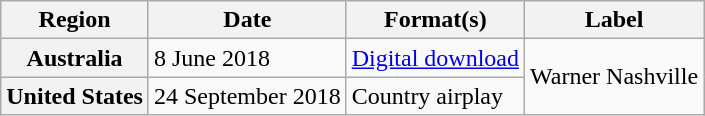<table class="wikitable plainrowheaders">
<tr>
<th scope="col">Region</th>
<th scope="col">Date</th>
<th scope="col">Format(s)</th>
<th scope="col">Label</th>
</tr>
<tr>
<th scope="row">Australia</th>
<td>8 June 2018</td>
<td><a href='#'>Digital download</a></td>
<td rowspan="2">Warner Nashville</td>
</tr>
<tr>
<th scope="row">United States</th>
<td>24 September 2018</td>
<td>Country airplay</td>
</tr>
</table>
